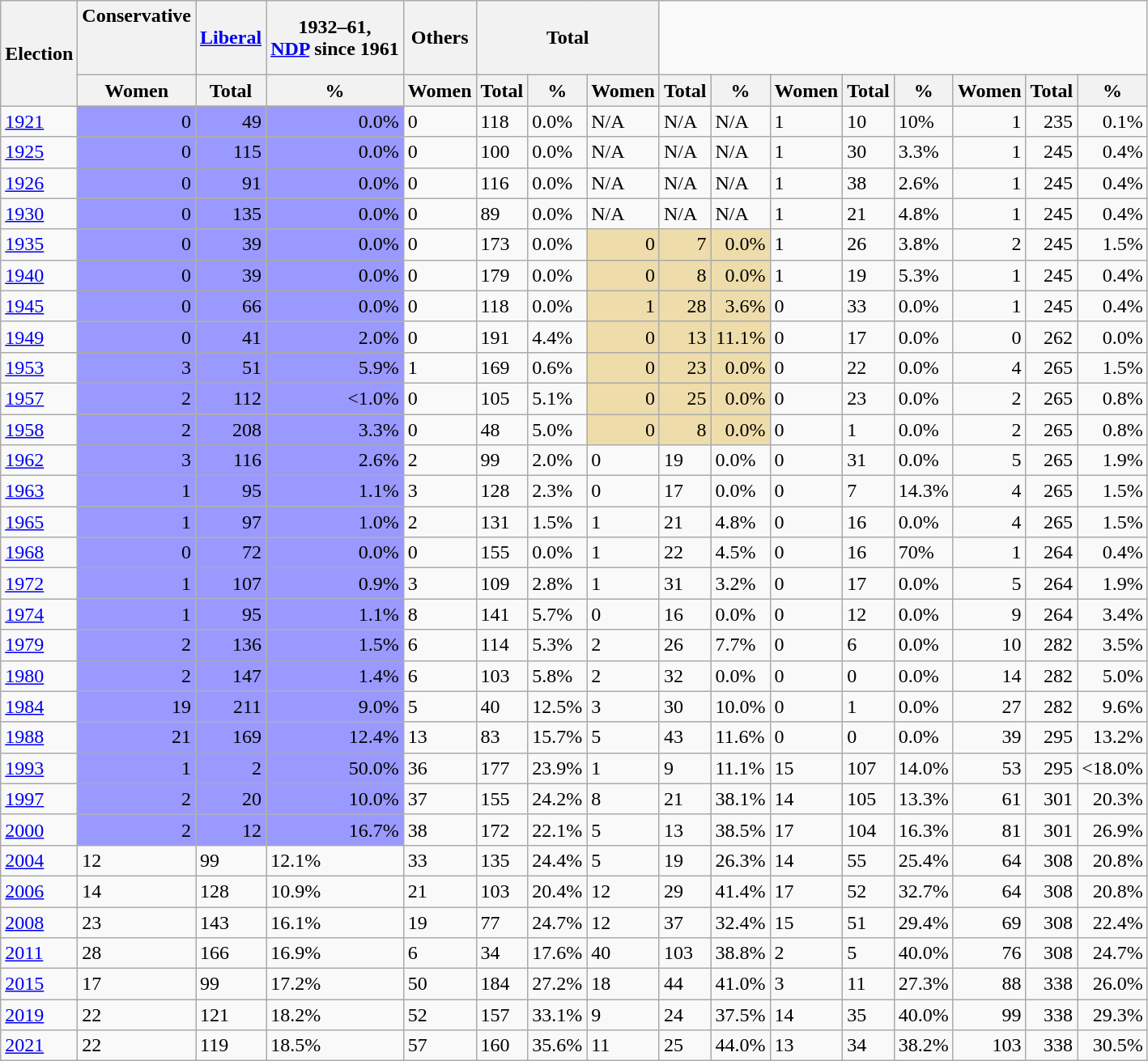<table class="wikitable">
<tr>
<th rowspan=2>Election</th>
<th>Conservative<br><br><br></th>
<th><a href='#'>Liberal</a></th>
<th> 1932–61,<br><a href='#'>NDP</a> since 1961</th>
<th>Others</th>
<th colspan=3>Total</th>
</tr>
<tr>
<th>Women</th>
<th>Total</th>
<th>%</th>
<th>Women</th>
<th>Total</th>
<th>%</th>
<th>Women</th>
<th>Total</th>
<th>%</th>
<th>Women</th>
<th>Total</th>
<th>%</th>
<th>Women</th>
<th>Total</th>
<th>%</th>
</tr>
<tr>
<td><a href='#'>1921</a></td>
<td style=background:#9999ff align=right>0</td>
<td style=background:#9999ff align=right>49</td>
<td style=background:#9999ff align=right>0.0%</td>
<td>0</td>
<td>118</td>
<td>0.0%</td>
<td>N/A</td>
<td>N/A</td>
<td>N/A</td>
<td>1</td>
<td>10</td>
<td>10%</td>
<td align=right>1</td>
<td align=right>235</td>
<td align=right>0.1%</td>
</tr>
<tr>
<td><a href='#'>1925</a></td>
<td style=background:#9999ff align=right>0</td>
<td style=background:#9999ff align=right>115</td>
<td style=background:#9999ff align=right>0.0%</td>
<td>0</td>
<td>100</td>
<td>0.0%</td>
<td>N/A</td>
<td>N/A</td>
<td>N/A</td>
<td>1</td>
<td>30</td>
<td>3.3%</td>
<td align=right>1</td>
<td align=right>245</td>
<td align=right>0.4%</td>
</tr>
<tr>
<td><a href='#'>1926</a></td>
<td style=background:#9999ff align=right>0</td>
<td style=background:#9999ff align=right>91</td>
<td style=background:#9999ff align=right>0.0%</td>
<td>0</td>
<td>116</td>
<td>0.0%</td>
<td>N/A</td>
<td>N/A</td>
<td>N/A</td>
<td>1</td>
<td>38</td>
<td>2.6%</td>
<td align=right>1</td>
<td align=right>245</td>
<td align=right>0.4%</td>
</tr>
<tr>
<td><a href='#'>1930</a></td>
<td style=background:#9999ff align=right>0</td>
<td style=background:#9999ff align=right>135</td>
<td style=background:#9999ff align=right>0.0%</td>
<td>0</td>
<td>89</td>
<td>0.0%</td>
<td>N/A</td>
<td>N/A</td>
<td>N/A</td>
<td>1</td>
<td>21</td>
<td>4.8%</td>
<td align=right>1</td>
<td align=right>245</td>
<td align=right>0.4%</td>
</tr>
<tr>
<td><a href='#'>1935</a></td>
<td style=background:#9999ff align=right>0</td>
<td style=background:#9999ff align=right>39</td>
<td style=background:#9999ff align=right>0.0%</td>
<td>0</td>
<td>173</td>
<td>0.0%</td>
<td style=background:#eeddaa align=right>0</td>
<td style=background:#eeddaa align=right>7</td>
<td style=background:#eeddaa align=right>0.0%</td>
<td>1</td>
<td>26</td>
<td>3.8%</td>
<td align=right>2</td>
<td align=right>245</td>
<td align=right>1.5%</td>
</tr>
<tr>
<td><a href='#'>1940</a></td>
<td style=background:#9999ff align=right>0</td>
<td style=background:#9999ff align=right>39</td>
<td style=background:#9999ff align=right>0.0%</td>
<td>0</td>
<td>179</td>
<td>0.0%</td>
<td style=background:#eeddaa align=right>0</td>
<td style=background:#eeddaa align=right>8</td>
<td style=background:#eeddaa align=right>0.0%</td>
<td>1</td>
<td>19</td>
<td>5.3%</td>
<td align=right>1</td>
<td align=right>245</td>
<td align=right>0.4%</td>
</tr>
<tr>
<td><a href='#'>1945</a></td>
<td style=background:#9999ff align=right>0</td>
<td style=background:#9999ff align=right>66</td>
<td style=background:#9999ff align=right>0.0%</td>
<td>0</td>
<td>118</td>
<td>0.0%</td>
<td style=background:#eeddaa align=right>1</td>
<td style=background:#eeddaa align=right>28</td>
<td style=background:#eeddaa align=right>3.6%</td>
<td>0</td>
<td>33</td>
<td>0.0%</td>
<td align=right>1</td>
<td align=right>245</td>
<td align=right>0.4%</td>
</tr>
<tr>
<td><a href='#'>1949</a></td>
<td style=background:#9999ff align=right>0</td>
<td style=background:#9999ff align=right>41</td>
<td style=background:#9999ff align=right>2.0%</td>
<td>0</td>
<td>191</td>
<td>4.4%</td>
<td style=background:#eeddaa align=right>0</td>
<td style=background:#eeddaa align=right>13</td>
<td style=background:#eeddaa align=right>11.1%</td>
<td>0</td>
<td>17</td>
<td>0.0%</td>
<td align=right>0</td>
<td align=right>262</td>
<td align=right>0.0%</td>
</tr>
<tr>
<td><a href='#'>1953</a></td>
<td style=background:#9999ff align=right>3</td>
<td style=background:#9999ff align=right>51</td>
<td style=background:#9999ff align=right>5.9%</td>
<td>1</td>
<td>169</td>
<td>0.6%</td>
<td style=background:#eeddaa align=right>0</td>
<td style=background:#eeddaa align=right>23</td>
<td style=background:#eeddaa align=right>0.0%</td>
<td>0</td>
<td>22</td>
<td>0.0%</td>
<td align=right>4</td>
<td align=right>265</td>
<td align=right>1.5%</td>
</tr>
<tr>
<td><a href='#'>1957</a></td>
<td style=background:#9999ff align=right>2</td>
<td style=background:#9999ff align=right>112</td>
<td style=background:#9999ff align=right><1.0%</td>
<td>0</td>
<td>105</td>
<td>5.1%</td>
<td style=background:#eeddaa align=right>0</td>
<td style=background:#eeddaa align=right>25</td>
<td style=background:#eeddaa align=right>0.0%</td>
<td>0</td>
<td>23</td>
<td>0.0%</td>
<td align=right>2</td>
<td align=right>265</td>
<td align=right>0.8%</td>
</tr>
<tr>
<td><a href='#'>1958</a></td>
<td style=background:#9999ff align=right>2</td>
<td style=background:#9999ff align=right>208</td>
<td style=background:#9999ff align=right>3.3%</td>
<td>0</td>
<td>48</td>
<td>5.0%</td>
<td style=background:#eeddaa align=right>0</td>
<td style=background:#eeddaa align=right>8</td>
<td style=background:#eeddaa align=right>0.0%</td>
<td>0</td>
<td>1</td>
<td>0.0%</td>
<td align=right>2</td>
<td align=right>265</td>
<td align=right>0.8%</td>
</tr>
<tr>
<td><a href='#'>1962</a></td>
<td style=background:#9999ff align=right>3</td>
<td style=background:#9999ff align=right>116</td>
<td style=background:#9999ff align=right>2.6%</td>
<td>2</td>
<td>99</td>
<td>2.0%</td>
<td>0</td>
<td>19</td>
<td>0.0%</td>
<td>0</td>
<td>31</td>
<td>0.0%</td>
<td align=right>5</td>
<td align=right>265</td>
<td align=right>1.9%</td>
</tr>
<tr>
<td><a href='#'>1963</a></td>
<td style=background:#9999ff align=right>1</td>
<td style=background:#9999ff align=right>95</td>
<td style=background:#9999ff align=right>1.1%</td>
<td>3</td>
<td>128</td>
<td>2.3%</td>
<td>0</td>
<td>17</td>
<td>0.0%</td>
<td>0</td>
<td>7</td>
<td>14.3%</td>
<td align=right>4</td>
<td align=right>265</td>
<td align=right>1.5%</td>
</tr>
<tr>
<td><a href='#'>1965</a></td>
<td style=background:#9999ff align=right>1</td>
<td style=background:#9999ff align=right>97</td>
<td style=background:#9999ff align=right>1.0%</td>
<td>2</td>
<td>131</td>
<td>1.5%</td>
<td>1</td>
<td>21</td>
<td>4.8%</td>
<td>0</td>
<td>16</td>
<td>0.0%</td>
<td align=right>4</td>
<td align=right>265</td>
<td align=right>1.5%</td>
</tr>
<tr>
<td><a href='#'>1968</a></td>
<td style=background:#9999ff align=right>0</td>
<td style=background:#9999ff align=right>72</td>
<td style=background:#9999ff align=right>0.0%</td>
<td>0</td>
<td>155</td>
<td>0.0%</td>
<td>1</td>
<td>22</td>
<td>4.5%</td>
<td>0</td>
<td>16</td>
<td>70%</td>
<td align=right>1</td>
<td align=right>264</td>
<td align=right>0.4%</td>
</tr>
<tr>
<td><a href='#'>1972</a></td>
<td style=background:#9999ff align=right>1</td>
<td style=background:#9999ff align=right>107</td>
<td style=background:#9999ff align=right>0.9%</td>
<td>3</td>
<td>109</td>
<td>2.8%</td>
<td>1</td>
<td>31</td>
<td>3.2%</td>
<td>0</td>
<td>17</td>
<td>0.0%</td>
<td align=right>5</td>
<td align=right>264</td>
<td align=right>1.9%</td>
</tr>
<tr>
<td><a href='#'>1974</a></td>
<td style=background:#9999ff align=right>1</td>
<td style=background:#9999ff align=right>95</td>
<td style=background:#9999ff align=right>1.1%</td>
<td>8</td>
<td>141</td>
<td>5.7%</td>
<td>0</td>
<td>16</td>
<td>0.0%</td>
<td>0</td>
<td>12</td>
<td>0.0%</td>
<td align=right>9</td>
<td align=right>264</td>
<td align=right>3.4%</td>
</tr>
<tr>
<td><a href='#'>1979</a></td>
<td style=background:#9999ff align=right>2</td>
<td style=background:#9999ff align=right>136</td>
<td style=background:#9999ff align=right>1.5%</td>
<td>6</td>
<td>114</td>
<td>5.3%</td>
<td>2</td>
<td>26</td>
<td>7.7%</td>
<td>0</td>
<td>6</td>
<td>0.0%</td>
<td align=right>10</td>
<td align=right>282</td>
<td align=right>3.5%</td>
</tr>
<tr>
<td><a href='#'>1980</a></td>
<td style=background:#9999ff align=right>2</td>
<td style=background:#9999ff align=right>147</td>
<td style=background:#9999ff align=right>1.4%</td>
<td>6</td>
<td>103</td>
<td>5.8%</td>
<td>2</td>
<td>32</td>
<td>0.0%</td>
<td>0</td>
<td>0</td>
<td>0.0%</td>
<td align=right>14</td>
<td align=right>282</td>
<td align=right>5.0%</td>
</tr>
<tr>
<td><a href='#'>1984</a></td>
<td style=background:#9999ff align=right>19</td>
<td style=background:#9999ff align=right>211</td>
<td style=background:#9999ff align=right>9.0%</td>
<td>5</td>
<td>40</td>
<td>12.5%</td>
<td>3</td>
<td>30</td>
<td>10.0%</td>
<td>0</td>
<td>1</td>
<td>0.0%</td>
<td align=right>27</td>
<td align=right>282</td>
<td align=right>9.6%</td>
</tr>
<tr>
<td><a href='#'>1988</a></td>
<td style=background:#9999ff align=right>21</td>
<td style=background:#9999ff align=right>169</td>
<td style=background:#9999ff align=right>12.4%</td>
<td>13</td>
<td>83</td>
<td>15.7%</td>
<td>5</td>
<td>43</td>
<td>11.6%</td>
<td>0</td>
<td>0</td>
<td>0.0%</td>
<td align=right>39</td>
<td align=right>295</td>
<td align=right>13.2%</td>
</tr>
<tr>
<td><a href='#'>1993</a></td>
<td style=background:#9999ff align=right>1</td>
<td style=background:#9999ff align=right>2</td>
<td style=background:#9999ff align=right>50.0%</td>
<td>36</td>
<td>177</td>
<td>23.9%</td>
<td>1</td>
<td>9</td>
<td>11.1%</td>
<td>15</td>
<td>107</td>
<td>14.0%</td>
<td align=right>53</td>
<td align=right>295</td>
<td align=right><18.0%</td>
</tr>
<tr>
<td><a href='#'>1997</a></td>
<td style=background:#9999ff align=right>2</td>
<td style=background:#9999ff align=right>20</td>
<td style=background:#9999ff align=right>10.0%</td>
<td>37</td>
<td>155</td>
<td>24.2%</td>
<td>8</td>
<td>21</td>
<td>38.1%</td>
<td>14</td>
<td>105</td>
<td>13.3%</td>
<td align=right>61</td>
<td align=right>301</td>
<td align=right>20.3%</td>
</tr>
<tr>
<td><a href='#'>2000</a></td>
<td style=background:#9999ff align=right>2</td>
<td style=background:#9999ff align=right>12</td>
<td style=background:#9999ff align=right>16.7%</td>
<td>38</td>
<td>172</td>
<td>22.1%</td>
<td>5</td>
<td>13</td>
<td>38.5%</td>
<td>17</td>
<td>104</td>
<td>16.3%</td>
<td align=right>81</td>
<td align=right>301</td>
<td align=right>26.9%</td>
</tr>
<tr>
<td><a href='#'>2004</a></td>
<td>12</td>
<td>99</td>
<td>12.1%</td>
<td>33</td>
<td>135</td>
<td>24.4%</td>
<td>5</td>
<td>19</td>
<td>26.3%</td>
<td>14</td>
<td>55</td>
<td>25.4%</td>
<td align=right>64</td>
<td align=right>308</td>
<td align=right>20.8%</td>
</tr>
<tr>
<td><a href='#'>2006</a></td>
<td>14</td>
<td>128</td>
<td>10.9%</td>
<td>21</td>
<td>103</td>
<td>20.4%</td>
<td>12</td>
<td>29</td>
<td>41.4%</td>
<td>17</td>
<td>52</td>
<td>32.7%</td>
<td align=right>64</td>
<td align=right>308</td>
<td align=right>20.8%</td>
</tr>
<tr>
<td><a href='#'>2008</a></td>
<td>23</td>
<td>143</td>
<td>16.1%</td>
<td>19</td>
<td>77</td>
<td>24.7%</td>
<td>12</td>
<td>37</td>
<td>32.4%</td>
<td>15</td>
<td>51</td>
<td>29.4%</td>
<td align=right>69</td>
<td align=right>308</td>
<td align=right>22.4%</td>
</tr>
<tr>
<td><a href='#'>2011</a></td>
<td>28</td>
<td>166</td>
<td>16.9%</td>
<td>6</td>
<td>34</td>
<td>17.6%</td>
<td>40</td>
<td>103</td>
<td>38.8%</td>
<td>2</td>
<td>5</td>
<td>40.0%</td>
<td align=right>76</td>
<td align=right>308</td>
<td align=right>24.7%</td>
</tr>
<tr>
<td><a href='#'>2015</a></td>
<td>17</td>
<td>99</td>
<td>17.2%</td>
<td>50</td>
<td>184</td>
<td>27.2%</td>
<td>18</td>
<td>44</td>
<td>41.0%</td>
<td>3</td>
<td>11</td>
<td>27.3%</td>
<td align=right>88</td>
<td align=right>338</td>
<td align=right>26.0%</td>
</tr>
<tr>
<td><a href='#'>2019</a></td>
<td>22</td>
<td>121</td>
<td>18.2%</td>
<td>52</td>
<td>157</td>
<td>33.1%</td>
<td>9</td>
<td>24</td>
<td>37.5%</td>
<td>14</td>
<td>35</td>
<td>40.0%</td>
<td align=right>99</td>
<td align=right>338</td>
<td align=right>29.3%</td>
</tr>
<tr>
<td><a href='#'>2021</a></td>
<td>22</td>
<td>119</td>
<td>18.5%</td>
<td>57</td>
<td>160</td>
<td>35.6%</td>
<td>11</td>
<td>25</td>
<td>44.0%</td>
<td>13</td>
<td>34</td>
<td>38.2%</td>
<td align=right>103</td>
<td align=right>338</td>
<td align=right>30.5%</td>
</tr>
</table>
